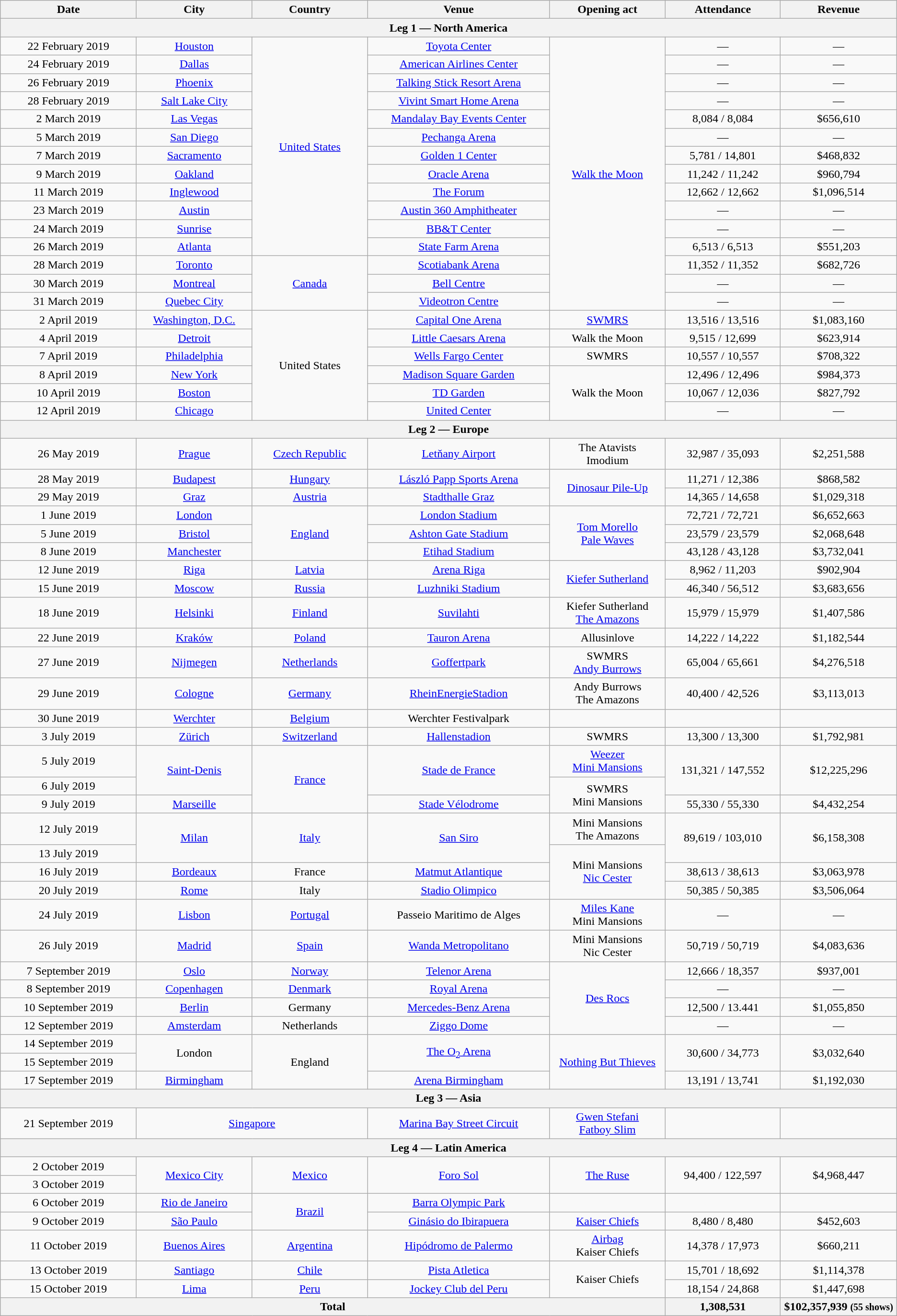<table class="wikitable plainrowheaders" style="text-align:center;">
<tr>
<th scope="col" style="width:12em;">Date</th>
<th scope="col" style="width:10em;">City</th>
<th scope="col" style="width:10em;">Country</th>
<th scope="col" style="width:16em;">Venue</th>
<th scope="col" style="width:10em;">Opening act</th>
<th scope="col" style="width:10em;">Attendance</th>
<th scope="col" style="width:10em;">Revenue</th>
</tr>
<tr>
<th colspan="7">Leg 1 — North America</th>
</tr>
<tr>
<td scope="row" style="text-align:center;">22 February 2019</td>
<td><a href='#'>Houston</a></td>
<td rowspan="12"><a href='#'>United States</a></td>
<td><a href='#'>Toyota Center</a></td>
<td rowspan="15"><a href='#'>Walk the Moon</a></td>
<td>—</td>
<td>—</td>
</tr>
<tr>
<td scope="row" style="text-align:center;">24 February 2019</td>
<td><a href='#'>Dallas</a></td>
<td><a href='#'>American Airlines Center</a></td>
<td>—</td>
<td>—</td>
</tr>
<tr>
<td scope="row" style="text-align:center;">26 February 2019</td>
<td><a href='#'>Phoenix</a></td>
<td><a href='#'>Talking Stick Resort Arena</a></td>
<td>—</td>
<td>—</td>
</tr>
<tr>
<td scope="row" style="text-align:center;">28 February 2019</td>
<td><a href='#'>Salt Lake City</a></td>
<td><a href='#'>Vivint Smart Home Arena</a></td>
<td>—</td>
<td>—</td>
</tr>
<tr>
<td scope="row" style="text-align:center;">2 March 2019</td>
<td><a href='#'>Las Vegas</a></td>
<td><a href='#'>Mandalay Bay Events Center</a></td>
<td>8,084 / 8,084</td>
<td>$656,610</td>
</tr>
<tr>
<td scope="row" style="text-align:center;">5 March 2019</td>
<td><a href='#'>San Diego</a></td>
<td><a href='#'>Pechanga Arena</a></td>
<td>—</td>
<td>—</td>
</tr>
<tr>
<td scope="row" style="text-align:center;">7 March 2019</td>
<td><a href='#'>Sacramento</a></td>
<td><a href='#'>Golden 1 Center</a></td>
<td>5,781 / 14,801</td>
<td>$468,832</td>
</tr>
<tr>
<td scope="row" style="text-align:center;">9 March 2019</td>
<td><a href='#'>Oakland</a></td>
<td><a href='#'>Oracle Arena</a></td>
<td>11,242 / 11,242</td>
<td>$960,794</td>
</tr>
<tr>
<td scope="row" style="text-align:center;">11 March 2019</td>
<td><a href='#'>Inglewood</a></td>
<td><a href='#'>The Forum</a></td>
<td>12,662 / 12,662</td>
<td>$1,096,514</td>
</tr>
<tr>
<td scope="row" style="text-align:center;">23 March 2019</td>
<td><a href='#'>Austin</a></td>
<td><a href='#'>Austin 360 Amphitheater</a></td>
<td>—</td>
<td>—</td>
</tr>
<tr>
<td scope="row" style="text-align:center;">24 March 2019</td>
<td><a href='#'>Sunrise</a></td>
<td><a href='#'>BB&T Center</a></td>
<td>—</td>
<td>—</td>
</tr>
<tr>
<td scope="row" style="text-align:center;">26 March 2019</td>
<td><a href='#'>Atlanta</a></td>
<td><a href='#'>State Farm Arena</a></td>
<td>6,513 / 6,513</td>
<td>$551,203</td>
</tr>
<tr>
<td scope="row" style="text-align:center;">28 March 2019</td>
<td><a href='#'>Toronto</a></td>
<td rowspan="3"><a href='#'>Canada</a></td>
<td><a href='#'>Scotiabank Arena</a></td>
<td>11,352 / 11,352</td>
<td>$682,726</td>
</tr>
<tr>
<td scope="row" style="text-align:center;">30 March 2019</td>
<td><a href='#'>Montreal</a></td>
<td><a href='#'>Bell Centre</a></td>
<td>—</td>
<td>—</td>
</tr>
<tr>
<td scope="row" style="text-align:center;">31 March 2019</td>
<td><a href='#'>Quebec City</a></td>
<td><a href='#'>Videotron Centre</a></td>
<td>—</td>
<td>—</td>
</tr>
<tr>
<td scope="row" style="text-align:center;">2 April 2019</td>
<td><a href='#'>Washington, D.C.</a></td>
<td rowspan="6">United States</td>
<td><a href='#'>Capital One Arena</a></td>
<td><a href='#'>SWMRS</a></td>
<td>13,516 /  13,516</td>
<td>$1,083,160</td>
</tr>
<tr>
<td scope="row" style="text-align:center;">4 April 2019</td>
<td><a href='#'>Detroit</a></td>
<td><a href='#'>Little Caesars Arena</a></td>
<td>Walk the Moon</td>
<td>9,515 / 12,699</td>
<td>$623,914</td>
</tr>
<tr>
<td scope="row" style="text-align:center;">7 April 2019</td>
<td><a href='#'>Philadelphia</a></td>
<td><a href='#'>Wells Fargo Center</a></td>
<td>SWMRS</td>
<td>10,557 / 10,557</td>
<td>$708,322</td>
</tr>
<tr>
<td scope="row" style="text-align:center;">8 April 2019</td>
<td><a href='#'>New York</a></td>
<td><a href='#'>Madison Square Garden</a></td>
<td rowspan="3">Walk the Moon</td>
<td>12,496 / 12,496</td>
<td>$984,373</td>
</tr>
<tr>
<td scope="row" style="text-align:center;">10 April 2019</td>
<td><a href='#'>Boston</a></td>
<td><a href='#'>TD Garden</a></td>
<td>10,067 / 12,036</td>
<td>$827,792</td>
</tr>
<tr>
<td scope="row" style="text-align:center;">12 April 2019</td>
<td><a href='#'>Chicago</a></td>
<td><a href='#'>United Center</a></td>
<td>—</td>
<td>—</td>
</tr>
<tr>
<th colspan="7">Leg 2 — Europe</th>
</tr>
<tr>
<td scope="row" style="text-align:center;">26 May 2019</td>
<td><a href='#'>Prague</a></td>
<td><a href='#'>Czech Republic</a></td>
<td><a href='#'>Letňany Airport</a></td>
<td>The Atavists<br>Imodium</td>
<td>32,987 / 35,093</td>
<td>$2,251,588</td>
</tr>
<tr>
<td scope="row" style="text-align:center;">28 May 2019</td>
<td><a href='#'>Budapest</a></td>
<td><a href='#'>Hungary</a></td>
<td><a href='#'>László Papp Sports Arena</a></td>
<td rowspan="2"><a href='#'>Dinosaur Pile-Up</a></td>
<td>11,271 / 12,386</td>
<td>$868,582</td>
</tr>
<tr>
<td scope="row" style="text-align:center;">29 May 2019</td>
<td><a href='#'>Graz</a></td>
<td><a href='#'>Austria</a></td>
<td><a href='#'>Stadthalle Graz</a></td>
<td>14,365 / 14,658</td>
<td>$1,029,318</td>
</tr>
<tr>
<td scope="row" style="text-align:center;">1 June 2019</td>
<td><a href='#'>London</a></td>
<td rowspan="3"><a href='#'>England</a></td>
<td><a href='#'>London Stadium</a></td>
<td rowspan="3"><a href='#'>Tom Morello</a><br><a href='#'>Pale Waves</a></td>
<td>72,721 / 72,721</td>
<td>$6,652,663</td>
</tr>
<tr>
<td scope="row" style="text-align:center;">5 June 2019</td>
<td><a href='#'>Bristol</a></td>
<td><a href='#'>Ashton Gate Stadium</a></td>
<td>23,579 / 23,579</td>
<td>$2,068,648</td>
</tr>
<tr>
<td scope="row" style="text-align:center;">8 June 2019</td>
<td><a href='#'>Manchester</a></td>
<td><a href='#'>Etihad Stadium</a></td>
<td>43,128 / 43,128</td>
<td>$3,732,041</td>
</tr>
<tr>
<td scope="row" style="text-align:center;">12 June 2019</td>
<td><a href='#'>Riga</a></td>
<td><a href='#'>Latvia</a></td>
<td><a href='#'>Arena Riga</a></td>
<td rowspan="2"><a href='#'>Kiefer Sutherland</a></td>
<td>8,962 / 11,203</td>
<td>$902,904</td>
</tr>
<tr>
<td scope="row" style="text-align:center;">15 June 2019</td>
<td><a href='#'>Moscow</a></td>
<td><a href='#'>Russia</a></td>
<td><a href='#'>Luzhniki Stadium</a></td>
<td>46,340 / 56,512</td>
<td>$3,683,656</td>
</tr>
<tr>
<td scope="row" style="text-align:center;">18 June 2019</td>
<td><a href='#'>Helsinki</a></td>
<td><a href='#'>Finland</a></td>
<td><a href='#'>Suvilahti</a></td>
<td>Kiefer Sutherland<br><a href='#'>The Amazons</a></td>
<td>15,979 / 15,979</td>
<td>$1,407,586</td>
</tr>
<tr>
<td scope="row" style="text-align:center;">22 June 2019</td>
<td><a href='#'>Kraków</a></td>
<td><a href='#'>Poland</a></td>
<td><a href='#'>Tauron Arena</a></td>
<td>Allusinlove</td>
<td>14,222 / 14,222</td>
<td>$1,182,544</td>
</tr>
<tr>
<td scope="row" style="text-align:center;">27 June 2019</td>
<td><a href='#'>Nijmegen</a></td>
<td><a href='#'>Netherlands</a></td>
<td><a href='#'>Goffertpark</a></td>
<td>SWMRS<br><a href='#'>Andy Burrows</a></td>
<td>65,004 / 65,661</td>
<td>$4,276,518</td>
</tr>
<tr>
<td scope="row" style="text-align:center;">29 June 2019</td>
<td><a href='#'>Cologne</a></td>
<td><a href='#'>Germany</a></td>
<td><a href='#'>RheinEnergieStadion</a></td>
<td>Andy Burrows<br>The Amazons</td>
<td>40,400 / 42,526</td>
<td>$3,113,013</td>
</tr>
<tr>
<td scope="row" style="text-align:center;">30 June 2019</td>
<td><a href='#'>Werchter</a></td>
<td><a href='#'>Belgium</a></td>
<td>Werchter Festivalpark</td>
<td></td>
<td></td>
<td></td>
</tr>
<tr>
<td scope="row" style="text-align:center;">3 July 2019</td>
<td><a href='#'>Zürich</a></td>
<td><a href='#'>Switzerland</a></td>
<td><a href='#'>Hallenstadion</a></td>
<td>SWMRS</td>
<td>13,300 / 13,300</td>
<td>$1,792,981</td>
</tr>
<tr>
<td scope="row" style="text-align:center;">5 July 2019</td>
<td rowspan="2"><a href='#'>Saint-Denis</a></td>
<td rowspan="3"><a href='#'>France</a></td>
<td rowspan="2"><a href='#'>Stade de France</a></td>
<td><a href='#'>Weezer</a><br><a href='#'>Mini Mansions</a></td>
<td rowspan="2">131,321 / 147,552</td>
<td rowspan="2">$12,225,296</td>
</tr>
<tr>
<td scope="row" style="text-align:center;">6 July 2019</td>
<td rowspan="2">SWMRS<br>Mini Mansions</td>
</tr>
<tr>
<td scope="row" style="text-align:center;">9 July 2019</td>
<td><a href='#'>Marseille</a></td>
<td><a href='#'>Stade Vélodrome</a></td>
<td>55,330 / 55,330</td>
<td>$4,432,254</td>
</tr>
<tr>
<td scope="row" style="text-align:center;">12 July 2019</td>
<td rowspan="2"><a href='#'>Milan</a></td>
<td rowspan="2"><a href='#'>Italy</a></td>
<td rowspan="2"><a href='#'>San Siro</a></td>
<td>Mini Mansions<br>The Amazons</td>
<td rowspan="2">89,619 / 103,010</td>
<td rowspan="2">$6,158,308</td>
</tr>
<tr>
<td scope="row" style="text-align:center;">13 July 2019</td>
<td rowspan="3">Mini Mansions<br><a href='#'>Nic Cester</a></td>
</tr>
<tr>
<td scope="row" style="text-align:center;">16 July 2019</td>
<td><a href='#'>Bordeaux</a></td>
<td>France</td>
<td><a href='#'>Matmut Atlantique</a></td>
<td>38,613 / 38,613</td>
<td>$3,063,978</td>
</tr>
<tr>
<td scope="row" style="text-align:center;">20 July 2019</td>
<td><a href='#'>Rome</a></td>
<td>Italy</td>
<td><a href='#'>Stadio Olimpico</a></td>
<td>50,385 / 50,385</td>
<td>$3,506,064</td>
</tr>
<tr>
<td scope="row" style="text-align:center;">24 July 2019</td>
<td><a href='#'>Lisbon</a></td>
<td><a href='#'>Portugal</a></td>
<td>Passeio Maritimo de Alges</td>
<td><a href='#'>Miles Kane</a><br>Mini Mansions</td>
<td>—</td>
<td>—</td>
</tr>
<tr>
<td scope="row" style="text-align:center;">26 July 2019</td>
<td><a href='#'>Madrid</a></td>
<td><a href='#'>Spain</a></td>
<td><a href='#'>Wanda Metropolitano</a></td>
<td>Mini Mansions<br>Nic Cester</td>
<td>50,719 / 50,719</td>
<td>$4,083,636</td>
</tr>
<tr>
<td scope="row" style="text-align:center;">7 September 2019</td>
<td><a href='#'>Oslo</a></td>
<td><a href='#'>Norway</a></td>
<td><a href='#'>Telenor Arena</a></td>
<td rowspan="4"><a href='#'>Des Rocs</a></td>
<td>12,666 / 18,357</td>
<td>$937,001</td>
</tr>
<tr>
<td scope="row" style="text-align:center;">8 September 2019</td>
<td><a href='#'>Copenhagen</a></td>
<td><a href='#'>Denmark</a></td>
<td><a href='#'>Royal Arena</a></td>
<td>—</td>
<td>—</td>
</tr>
<tr>
<td scope="row" style="text-align:center;">10 September 2019</td>
<td><a href='#'>Berlin</a></td>
<td>Germany</td>
<td><a href='#'>Mercedes-Benz Arena</a></td>
<td>12,500 / 13.441</td>
<td>$1,055,850</td>
</tr>
<tr>
<td scope="row" style="text-align:center;">12 September 2019</td>
<td><a href='#'>Amsterdam</a></td>
<td>Netherlands</td>
<td><a href='#'>Ziggo Dome</a></td>
<td>—</td>
<td>—</td>
</tr>
<tr>
<td scope="row" style="text-align:center;">14 September 2019</td>
<td rowspan="2">London</td>
<td rowspan="3">England</td>
<td rowspan="2"><a href='#'>The O<sub>2</sub> Arena</a></td>
<td rowspan="3"><a href='#'>Nothing But Thieves</a></td>
<td rowspan="2">30,600 / 34,773</td>
<td rowspan="2">$3,032,640</td>
</tr>
<tr>
<td scope="row" style="text-align:center;">15 September 2019</td>
</tr>
<tr>
<td scope="row" style="text-align:center;">17 September 2019</td>
<td><a href='#'>Birmingham</a></td>
<td><a href='#'>Arena Birmingham</a></td>
<td>13,191 / 13,741</td>
<td>$1,192,030</td>
</tr>
<tr>
<th colspan="7">Leg 3 — Asia</th>
</tr>
<tr>
<td>21 September 2019</td>
<td colspan="2"><a href='#'>Singapore</a></td>
<td><a href='#'>Marina Bay Street Circuit</a></td>
<td><a href='#'>Gwen Stefani</a><br><a href='#'>Fatboy Slim</a></td>
<td></td>
<td></td>
</tr>
<tr>
<th colspan="7">Leg 4 — Latin America</th>
</tr>
<tr>
<td scope="row" style="text-align:center;">2 October 2019</td>
<td rowspan="2"><a href='#'>Mexico City</a></td>
<td rowspan="2"><a href='#'>Mexico</a></td>
<td rowspan="2"><a href='#'>Foro Sol</a></td>
<td rowspan="2"><a href='#'>The Ruse</a></td>
<td rowspan="2">94,400 / 122,597</td>
<td rowspan="2">$4,968,447</td>
</tr>
<tr>
<td scope="row" style="text-align:center;">3 October 2019</td>
</tr>
<tr>
<td scope="row" style="text-align:center;">6 October 2019</td>
<td><a href='#'>Rio de Janeiro</a></td>
<td rowspan="2"><a href='#'>Brazil</a></td>
<td><a href='#'>Barra Olympic Park</a></td>
<td></td>
<td></td>
<td></td>
</tr>
<tr>
<td>9 October 2019</td>
<td><a href='#'>São Paulo</a></td>
<td><a href='#'>Ginásio do Ibirapuera</a></td>
<td><a href='#'>Kaiser Chiefs</a></td>
<td>8,480 / 8,480</td>
<td>$452,603</td>
</tr>
<tr>
<td scope="row" style="text-align:center;">11 October 2019</td>
<td><a href='#'>Buenos Aires</a></td>
<td><a href='#'>Argentina</a></td>
<td><a href='#'>Hipódromo de Palermo</a></td>
<td><a href='#'>Airbag</a><br>Kaiser Chiefs</td>
<td>14,378 / 17,973</td>
<td>$660,211</td>
</tr>
<tr>
<td scope="row" style="text-align:center;">13 October 2019</td>
<td><a href='#'>Santiago</a></td>
<td><a href='#'>Chile</a></td>
<td><a href='#'>Pista Atletica</a></td>
<td rowspan="2">Kaiser Chiefs</td>
<td>15,701 / 18,692</td>
<td>$1,114,378</td>
</tr>
<tr>
<td scope="row" style="text-align:center;">15 October 2019</td>
<td><a href='#'>Lima</a></td>
<td><a href='#'>Peru</a></td>
<td><a href='#'>Jockey Club del Peru</a></td>
<td>18,154 / 24,868</td>
<td>$1,447,698</td>
</tr>
<tr>
<th colspan="5">Total</th>
<th>1,308,531</th>
<th>$102,357,939 <small>(55 shows)</small></th>
</tr>
</table>
